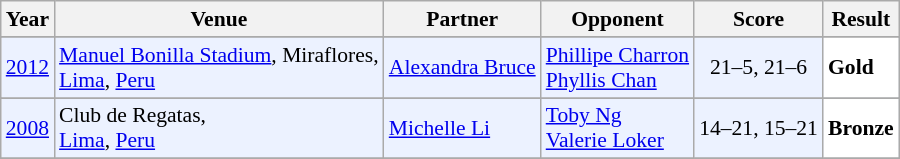<table class="sortable wikitable" style="font-size: 90%;">
<tr>
<th>Year</th>
<th>Venue</th>
<th>Partner</th>
<th>Opponent</th>
<th>Score</th>
<th>Result</th>
</tr>
<tr>
</tr>
<tr style="background:#ECF2FF">
<td align="center"><a href='#'>2012</a></td>
<td align="left"><a href='#'>Manuel Bonilla Stadium</a>, Miraflores,<br> <a href='#'>Lima</a>, <a href='#'>Peru</a></td>
<td align="left"> <a href='#'>Alexandra Bruce</a></td>
<td align="left"> <a href='#'>Phillipe Charron</a><br> <a href='#'>Phyllis Chan</a></td>
<td align="center">21–5, 21–6</td>
<td style="text-align:left; background:white"> <strong>Gold</strong></td>
</tr>
<tr>
</tr>
<tr style="background:#ECF2FF">
<td align="center"><a href='#'>2008</a></td>
<td align="left">Club de Regatas,<br> <a href='#'>Lima</a>, <a href='#'>Peru</a></td>
<td align="left"> <a href='#'>Michelle Li</a></td>
<td align="left"> <a href='#'>Toby Ng</a><br> <a href='#'>Valerie Loker</a></td>
<td align="center">14–21, 15–21</td>
<td style="text-align:left; background:white"> <strong>Bronze</strong></td>
</tr>
<tr>
</tr>
</table>
